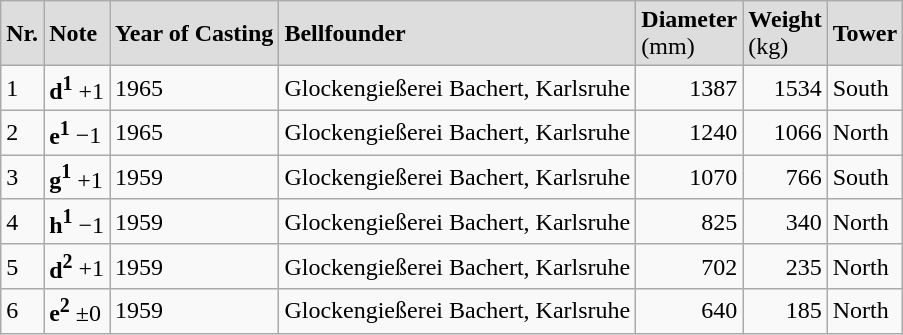<table class="wikitable">
<tr>
<td style="background-color:#dddddd;"><strong>Nr.</strong></td>
<td style="background-color:#dddddd;"><strong>Note</strong></td>
<td style="background-color:#dddddd;"><strong>Year of Casting</strong></td>
<td style="background-color:#dddddd;"><strong>Bellfounder</strong></td>
<td style="background-color:#dddddd;"><strong>Diameter</strong> <br>(mm)</td>
<td style="background-color:#dddddd;"><strong>Weight</strong> <br>(kg)</td>
<td style="background-color:#dddddd;"><strong>Tower</strong></td>
</tr>
<tr --->
<td>1</td>
<td><strong>d<sup>1</sup></strong> +1</td>
<td>1965</td>
<td>Glockengießerei Bachert, Karlsruhe</td>
<td align="right">1387</td>
<td align="right">1534</td>
<td>South</td>
</tr>
<tr --->
<td>2</td>
<td><strong>e<sup>1</sup></strong> −1</td>
<td>1965</td>
<td>Glockengießerei Bachert, Karlsruhe</td>
<td align="right">1240</td>
<td align="right">1066</td>
<td>North</td>
</tr>
<tr --->
<td>3</td>
<td><strong>g<sup>1</sup></strong> +1</td>
<td>1959</td>
<td>Glockengießerei Bachert, Karlsruhe</td>
<td align="right">1070</td>
<td align="right">766</td>
<td>South</td>
</tr>
<tr --->
<td>4</td>
<td><strong>h<sup>1</sup></strong> −1</td>
<td>1959</td>
<td>Glockengießerei Bachert, Karlsruhe</td>
<td align="right">825</td>
<td align="right">340</td>
<td>North</td>
</tr>
<tr --->
<td>5</td>
<td><strong>d<sup>2</sup></strong> +1</td>
<td>1959</td>
<td>Glockengießerei Bachert, Karlsruhe</td>
<td align="right">702</td>
<td align="right">235</td>
<td>North</td>
</tr>
<tr --->
<td>6</td>
<td><strong>e<sup>2</sup></strong> ±0</td>
<td>1959</td>
<td>Glockengießerei Bachert, Karlsruhe</td>
<td align="right">640</td>
<td align="right">185</td>
<td>North</td>
</tr>
</table>
